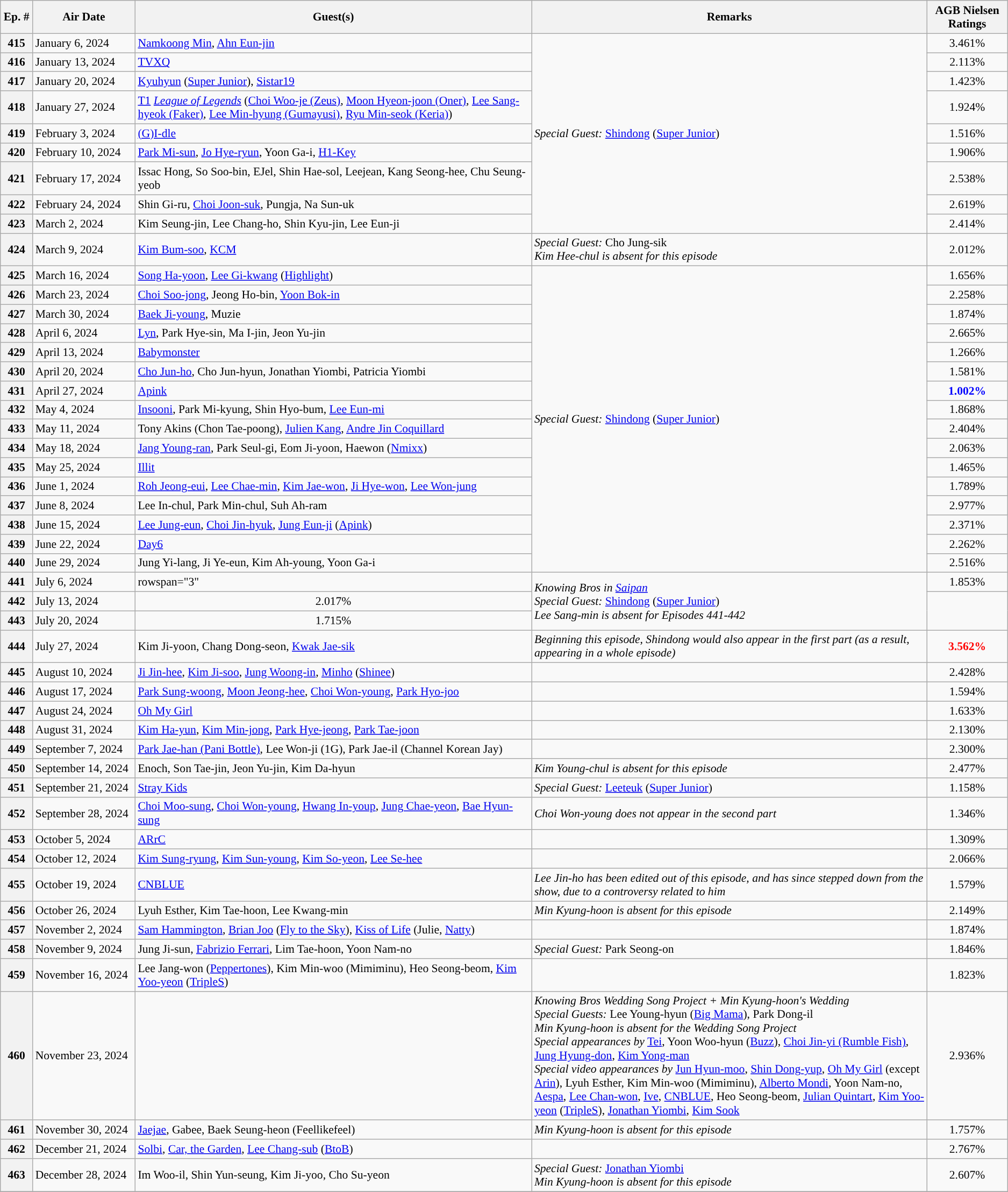<table class="wikitable" style = "font-size: 90%;">
<tr>
<th width=35>Ep. #</th>
<th width=130>Air Date</th>
<th width=550>Guest(s)</th>
<th width=550>Remarks</th>
<th width=100>AGB Nielsen Ratings</th>
</tr>
<tr>
<th>415</th>
<td>January 6, 2024</td>
<td><a href='#'>Namkoong Min</a>, <a href='#'>Ahn Eun-jin</a></td>
<td rowspan="9"><em>Special Guest:</em> <a href='#'>Shindong</a> (<a href='#'>Super Junior</a>)</td>
<td style="text-align:center;">3.461%</td>
</tr>
<tr>
<th>416</th>
<td>January 13, 2024</td>
<td><a href='#'>TVXQ</a></td>
<td style="text-align:center;">2.113%</td>
</tr>
<tr>
<th>417</th>
<td>January 20, 2024</td>
<td><a href='#'>Kyuhyun</a> (<a href='#'>Super Junior</a>), <a href='#'>Sistar19</a></td>
<td style="text-align:center;">1.423%</td>
</tr>
<tr>
<th>418</th>
<td>January 27, 2024</td>
<td><a href='#'>T1</a> <em><a href='#'>League of Legends</a></em> (<a href='#'>Choi Woo-je (Zeus)</a>, <a href='#'>Moon Hyeon-joon (Oner)</a>, <a href='#'>Lee Sang-hyeok (Faker)</a>, <a href='#'>Lee Min-hyung (Gumayusi)</a>, <a href='#'>Ryu Min-seok (Keria)</a>)</td>
<td style="text-align:center;">1.924%</td>
</tr>
<tr>
<th>419</th>
<td>February 3, 2024</td>
<td><a href='#'>(G)I-dle</a></td>
<td style="text-align:center;">1.516%</td>
</tr>
<tr>
<th>420</th>
<td>February 10, 2024</td>
<td><a href='#'>Park Mi-sun</a>, <a href='#'>Jo Hye-ryun</a>, Yoon Ga-i, <a href='#'>H1-Key</a></td>
<td style="text-align:center;">1.906%</td>
</tr>
<tr>
<th>421</th>
<td>February 17, 2024</td>
<td>Issac Hong, So Soo-bin, EJel, Shin Hae-sol, Leejean, Kang Seong-hee, Chu Seung-yeob</td>
<td style="text-align:center;">2.538%</td>
</tr>
<tr>
<th>422</th>
<td>February 24, 2024</td>
<td>Shin Gi-ru, <a href='#'>Choi Joon-suk</a>, Pungja, Na Sun-uk</td>
<td style="text-align:center;">2.619%</td>
</tr>
<tr>
<th>423</th>
<td>March 2, 2024</td>
<td>Kim Seung-jin, Lee Chang-ho, Shin Kyu-jin, Lee Eun-ji</td>
<td style="text-align:center;">2.414%</td>
</tr>
<tr>
<th>424</th>
<td>March 9, 2024</td>
<td><a href='#'>Kim Bum-soo</a>, <a href='#'>KCM</a></td>
<td><em>Special Guest:</em> Cho Jung-sik<br><em>Kim Hee-chul is absent for this episode</em></td>
<td style="text-align:center;">2.012%</td>
</tr>
<tr>
<th>425</th>
<td>March 16, 2024</td>
<td><a href='#'>Song Ha-yoon</a>, <a href='#'>Lee Gi-kwang</a> (<a href='#'>Highlight</a>)</td>
<td rowspan="16"><em>Special Guest:</em> <a href='#'>Shindong</a> (<a href='#'>Super Junior</a>)</td>
<td style="text-align:center;">1.656%</td>
</tr>
<tr>
<th>426</th>
<td>March 23, 2024</td>
<td><a href='#'>Choi Soo-jong</a>, Jeong Ho-bin, <a href='#'>Yoon Bok-in</a></td>
<td style="text-align:center;">2.258%</td>
</tr>
<tr>
<th>427</th>
<td>March 30, 2024</td>
<td><a href='#'>Baek Ji-young</a>, Muzie</td>
<td style="text-align:center;">1.874%</td>
</tr>
<tr>
<th>428</th>
<td>April 6, 2024</td>
<td><a href='#'>Lyn</a>, Park Hye-sin, Ma I-jin, Jeon Yu-jin</td>
<td style="text-align:center;">2.665%</td>
</tr>
<tr>
<th>429</th>
<td>April 13, 2024</td>
<td><a href='#'>Babymonster</a></td>
<td style="text-align:center;">1.266%</td>
</tr>
<tr>
<th>430</th>
<td>April 20, 2024</td>
<td><a href='#'>Cho Jun-ho</a>, Cho Jun-hyun, Jonathan Yiombi, Patricia Yiombi</td>
<td style="text-align:center;">1.581%</td>
</tr>
<tr>
<th>431</th>
<td>April 27, 2024</td>
<td><a href='#'>Apink</a></td>
<td style="text-align:center; color:blue"><strong>1.002%</strong></td>
</tr>
<tr>
<th>432</th>
<td>May 4, 2024</td>
<td><a href='#'>Insooni</a>, Park Mi-kyung, Shin Hyo-bum, <a href='#'>Lee Eun-mi</a></td>
<td style="text-align:center;">1.868%</td>
</tr>
<tr>
<th>433</th>
<td>May 11, 2024</td>
<td>Tony Akins (Chon Tae-poong), <a href='#'>Julien Kang</a>, <a href='#'>Andre Jin Coquillard</a></td>
<td style="text-align:center;">2.404%</td>
</tr>
<tr>
<th>434</th>
<td>May 18, 2024</td>
<td><a href='#'>Jang Young-ran</a>, Park Seul-gi, Eom Ji-yoon, Haewon (<a href='#'>Nmixx</a>)</td>
<td style="text-align:center;">2.063%</td>
</tr>
<tr>
<th>435</th>
<td>May 25, 2024</td>
<td><a href='#'>Illit</a></td>
<td style="text-align:center;">1.465%</td>
</tr>
<tr>
<th>436</th>
<td>June 1, 2024</td>
<td><a href='#'>Roh Jeong-eui</a>, <a href='#'>Lee Chae-min</a>, <a href='#'>Kim Jae-won</a>, <a href='#'>Ji Hye-won</a>, <a href='#'>Lee Won-jung</a></td>
<td style="text-align:center;">1.789%</td>
</tr>
<tr>
<th>437</th>
<td>June 8, 2024</td>
<td>Lee In-chul, Park Min-chul, Suh Ah-ram</td>
<td style="text-align:center;">2.977%</td>
</tr>
<tr>
<th>438</th>
<td>June 15, 2024</td>
<td><a href='#'>Lee Jung-eun</a>, <a href='#'>Choi Jin-hyuk</a>, <a href='#'>Jung Eun-ji</a> (<a href='#'>Apink</a>)</td>
<td style="text-align:center;">2.371%</td>
</tr>
<tr>
<th>439</th>
<td>June 22, 2024</td>
<td><a href='#'>Day6</a></td>
<td style="text-align:center;">2.262%</td>
</tr>
<tr>
<th>440</th>
<td>June 29, 2024</td>
<td>Jung Yi-lang, Ji Ye-eun, Kim Ah-young, Yoon Ga-i</td>
<td style="text-align:center;">2.516%</td>
</tr>
<tr>
<th>441</th>
<td>July 6, 2024</td>
<td>rowspan="3" </td>
<td rowspan="3"><em>Knowing Bros in <a href='#'>Saipan</a></em><br><em>Special Guest:</em> <a href='#'>Shindong</a> (<a href='#'>Super Junior</a>)<br><em>Lee Sang-min is absent for Episodes 441-442</em></td>
<td style="text-align:center;">1.853%</td>
</tr>
<tr>
<th>442</th>
<td>July 13, 2024</td>
<td style="text-align:center;">2.017%</td>
</tr>
<tr>
<th>443</th>
<td>July 20, 2024</td>
<td style="text-align:center;">1.715%</td>
</tr>
<tr>
<th>444</th>
<td>July 27, 2024</td>
<td>Kim Ji-yoon, Chang Dong-seon, <a href='#'>Kwak Jae-sik</a></td>
<td><em>Beginning this episode, Shindong would also appear in the first part (as a result, appearing in a whole episode)</em></td>
<td style="text-align:center;color:red"><strong>3.562%</strong></td>
</tr>
<tr>
<th>445</th>
<td>August 10, 2024</td>
<td><a href='#'>Ji Jin-hee</a>, <a href='#'>Kim Ji-soo</a>, <a href='#'>Jung Woong-in</a>, <a href='#'>Minho</a> (<a href='#'>Shinee</a>)</td>
<td></td>
<td style="text-align:center;">2.428%</td>
</tr>
<tr>
<th>446</th>
<td>August 17, 2024</td>
<td><a href='#'>Park Sung-woong</a>, <a href='#'>Moon Jeong-hee</a>, <a href='#'>Choi Won-young</a>, <a href='#'>Park Hyo-joo</a></td>
<td></td>
<td style="text-align:center;">1.594%</td>
</tr>
<tr>
<th>447</th>
<td>August 24, 2024</td>
<td><a href='#'>Oh My Girl</a></td>
<td></td>
<td style="text-align:center;">1.633%</td>
</tr>
<tr>
<th>448</th>
<td>August 31, 2024</td>
<td><a href='#'>Kim Ha-yun</a>, <a href='#'>Kim Min-jong</a>, <a href='#'>Park Hye-jeong</a>, <a href='#'>Park Tae-joon</a></td>
<td></td>
<td style="text-align:center;">2.130%</td>
</tr>
<tr>
<th>449</th>
<td>September 7, 2024</td>
<td><a href='#'>Park Jae-han (Pani Bottle)</a>, Lee Won-ji (1G), Park Jae-il (Channel Korean Jay)</td>
<td></td>
<td style="text-align:center;">2.300%</td>
</tr>
<tr>
<th>450</th>
<td>September 14, 2024</td>
<td>Enoch, Son Tae-jin, Jeon Yu-jin, Kim Da-hyun</td>
<td><em>Kim Young-chul is absent for this episode</em></td>
<td style="text-align:center;">2.477%</td>
</tr>
<tr>
<th>451</th>
<td>September 21, 2024</td>
<td><a href='#'>Stray Kids</a></td>
<td><em>Special Guest:</em> <a href='#'>Leeteuk</a> (<a href='#'>Super Junior</a>)</td>
<td style="text-align:center;">1.158%</td>
</tr>
<tr>
<th>452</th>
<td>September 28, 2024</td>
<td><a href='#'>Choi Moo-sung</a>, <a href='#'>Choi Won-young</a>, <a href='#'>Hwang In-youp</a>, <a href='#'>Jung Chae-yeon</a>, <a href='#'>Bae Hyun-sung</a></td>
<td><em>Choi Won-young does not appear in the second part</em></td>
<td style="text-align:center;">1.346%</td>
</tr>
<tr>
<th>453</th>
<td>October 5, 2024</td>
<td><a href='#'>ARrC</a></td>
<td></td>
<td style="text-align:center;">1.309%</td>
</tr>
<tr>
<th>454</th>
<td>October 12, 2024</td>
<td><a href='#'>Kim Sung-ryung</a>, <a href='#'>Kim Sun-young</a>, <a href='#'>Kim So-yeon</a>, <a href='#'>Lee Se-hee</a></td>
<td></td>
<td style="text-align:center;">2.066%</td>
</tr>
<tr>
<th>455</th>
<td>October 19, 2024</td>
<td><a href='#'>CNBLUE</a></td>
<td><em>Lee Jin-ho has been edited out of this episode, and has since stepped down from the show, due to a controversy related to him</em></td>
<td style="text-align:center;">1.579%</td>
</tr>
<tr>
<th>456</th>
<td>October 26, 2024</td>
<td>Lyuh Esther, Kim Tae-hoon, Lee Kwang-min</td>
<td><em>Min Kyung-hoon is absent for this episode</em></td>
<td style="text-align:center;">2.149%</td>
</tr>
<tr>
<th>457</th>
<td>November 2, 2024</td>
<td><a href='#'>Sam Hammington</a>, <a href='#'>Brian Joo</a> (<a href='#'>Fly to the Sky</a>), <a href='#'>Kiss of Life</a> (Julie, <a href='#'>Natty</a>)</td>
<td></td>
<td style="text-align:center;">1.874%</td>
</tr>
<tr>
<th>458</th>
<td>November 9, 2024</td>
<td>Jung Ji-sun, <a href='#'>Fabrizio Ferrari</a>, Lim Tae-hoon, Yoon Nam-no</td>
<td><em>Special Guest:</em> Park Seong-on</td>
<td style="text-align:center;">1.846%</td>
</tr>
<tr>
<th>459</th>
<td>November 16, 2024</td>
<td>Lee Jang-won (<a href='#'>Peppertones</a>), Kim Min-woo (Mimiminu), Heo Seong-beom, <a href='#'>Kim Yoo-yeon</a> (<a href='#'>TripleS</a>)</td>
<td></td>
<td style="text-align:center;">1.823%</td>
</tr>
<tr>
<th>460</th>
<td>November 23, 2024</td>
<td></td>
<td><em>Knowing Bros Wedding Song Project + Min Kyung-hoon's Wedding</em><br><em>Special Guests:</em> Lee Young-hyun (<a href='#'>Big Mama</a>), Park Dong-il<br><em>Min Kyung-hoon is absent for the Wedding Song Project</em><br><em>Special appearances by</em> <a href='#'>Tei</a>, Yoon Woo-hyun (<a href='#'>Buzz</a>), <a href='#'>Choi Jin-yi (Rumble Fish)</a>, <a href='#'>Jung Hyung-don</a>, <a href='#'>Kim Yong-man</a><br><em>Special video appearances by</em> <a href='#'>Jun Hyun-moo</a>, <a href='#'>Shin Dong-yup</a>, <a href='#'>Oh My Girl</a> (except <a href='#'>Arin</a>), Lyuh Esther, Kim Min-woo (Mimiminu), <a href='#'>Alberto Mondi</a>, Yoon Nam-no, <a href='#'>Aespa</a>, <a href='#'>Lee Chan-won</a>, <a href='#'>Ive</a>, <a href='#'>CNBLUE</a>, Heo Seong-beom, <a href='#'>Julian Quintart</a>, <a href='#'>Kim Yoo-yeon</a> (<a href='#'>TripleS</a>), <a href='#'>Jonathan Yiombi</a>, <a href='#'>Kim Sook</a></td>
<td style="text-align:center;">2.936%</td>
</tr>
<tr>
<th>461</th>
<td>November 30, 2024</td>
<td><a href='#'>Jaejae</a>, Gabee, Baek Seung-heon (Feellikefeel)</td>
<td><em>Min Kyung-hoon is absent for this episode</em></td>
<td style="text-align:center;">1.757%</td>
</tr>
<tr>
<th>462</th>
<td>December 21, 2024</td>
<td><a href='#'>Solbi</a>, <a href='#'>Car, the Garden</a>, <a href='#'>Lee Chang-sub</a> (<a href='#'>BtoB</a>)</td>
<td></td>
<td style="text-align:center;">2.767%</td>
</tr>
<tr>
<th>463</th>
<td>December 28, 2024</td>
<td>Im Woo-il, Shin Yun-seung, Kim Ji-yoo, Cho Su-yeon</td>
<td><em>Special Guest:</em> <a href='#'>Jonathan Yiombi</a><br><em>Min Kyung-hoon is absent for this episode</em></td>
<td style="text-align:center;">2.607%</td>
</tr>
<tr>
</tr>
</table>
